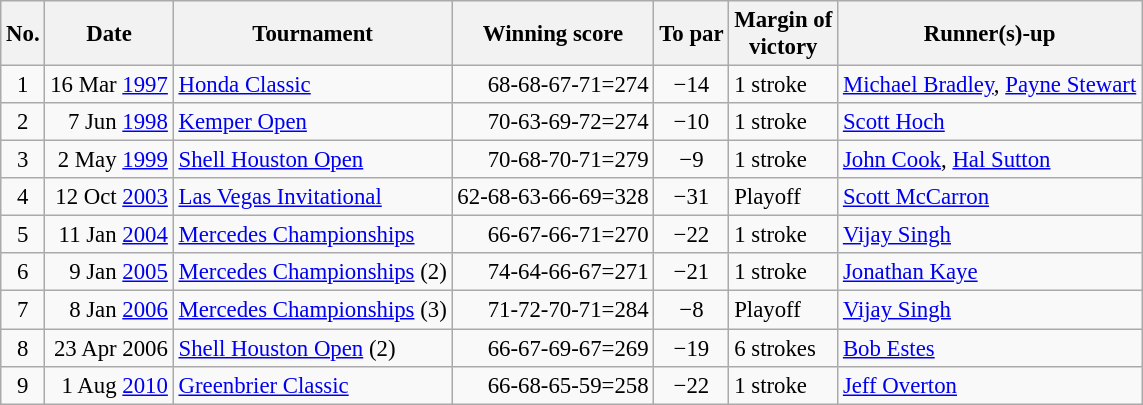<table class="wikitable" style="font-size:95%;">
<tr>
<th>No.</th>
<th>Date</th>
<th>Tournament</th>
<th>Winning score</th>
<th>To par</th>
<th>Margin of<br>victory</th>
<th>Runner(s)-up</th>
</tr>
<tr>
<td align=center>1</td>
<td align=right>16 Mar <a href='#'>1997</a></td>
<td><a href='#'>Honda Classic</a></td>
<td align=right>68-68-67-71=274</td>
<td align=center>−14</td>
<td>1 stroke</td>
<td> <a href='#'>Michael Bradley</a>,  <a href='#'>Payne Stewart</a></td>
</tr>
<tr>
<td align=center>2</td>
<td align=right>7 Jun <a href='#'>1998</a></td>
<td><a href='#'>Kemper Open</a></td>
<td align=right>70-63-69-72=274</td>
<td align=center>−10</td>
<td>1 stroke</td>
<td> <a href='#'>Scott Hoch</a></td>
</tr>
<tr>
<td align=center>3</td>
<td align=right>2 May <a href='#'>1999</a></td>
<td><a href='#'>Shell Houston Open</a></td>
<td align=right>70-68-70-71=279</td>
<td align=center>−9</td>
<td>1 stroke</td>
<td> <a href='#'>John Cook</a>,  <a href='#'>Hal Sutton</a></td>
</tr>
<tr>
<td align=center>4</td>
<td align=right>12 Oct <a href='#'>2003</a></td>
<td><a href='#'>Las Vegas Invitational</a></td>
<td align=right>62-68-63-66-69=328</td>
<td align=center>−31</td>
<td>Playoff</td>
<td> <a href='#'>Scott McCarron</a></td>
</tr>
<tr>
<td align=center>5</td>
<td align=right>11 Jan <a href='#'>2004</a></td>
<td><a href='#'>Mercedes Championships</a></td>
<td align=right>66-67-66-71=270</td>
<td align=center>−22</td>
<td>1 stroke</td>
<td> <a href='#'>Vijay Singh</a></td>
</tr>
<tr>
<td align=center>6</td>
<td align=right>9 Jan <a href='#'>2005</a></td>
<td><a href='#'>Mercedes Championships</a> (2)</td>
<td align=right>74-64-66-67=271</td>
<td align=center>−21</td>
<td>1 stroke</td>
<td> <a href='#'>Jonathan Kaye</a></td>
</tr>
<tr>
<td align=center>7</td>
<td align=right>8 Jan <a href='#'>2006</a></td>
<td><a href='#'>Mercedes Championships</a> (3)</td>
<td align=right>71-72-70-71=284</td>
<td align=center>−8</td>
<td>Playoff</td>
<td> <a href='#'>Vijay Singh</a></td>
</tr>
<tr>
<td align=center>8</td>
<td align=right>23 Apr 2006</td>
<td><a href='#'>Shell Houston Open</a> (2)</td>
<td align=right>66-67-69-67=269</td>
<td align=center>−19</td>
<td>6 strokes</td>
<td> <a href='#'>Bob Estes</a></td>
</tr>
<tr>
<td align=center>9</td>
<td align=right>1 Aug <a href='#'>2010</a></td>
<td><a href='#'>Greenbrier Classic</a></td>
<td align=right>66-68-65-59=258</td>
<td align=center>−22</td>
<td>1 stroke</td>
<td> <a href='#'>Jeff Overton</a></td>
</tr>
</table>
